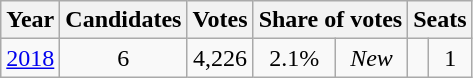<table class="wikitable" style="text-align:center">
<tr>
<th>Year</th>
<th>Candidates</th>
<th>Votes</th>
<th colspan=2>Share of votes</th>
<th colspan=2>Seats</th>
</tr>
<tr>
<td align="center"><a href='#'>2018</a></td>
<td align="center">6</td>
<td align="center">4,226</td>
<td align="center">2.1%</td>
<td align="center"><em>New</em></td>
<td></td>
<td align="center">1</td>
</tr>
</table>
